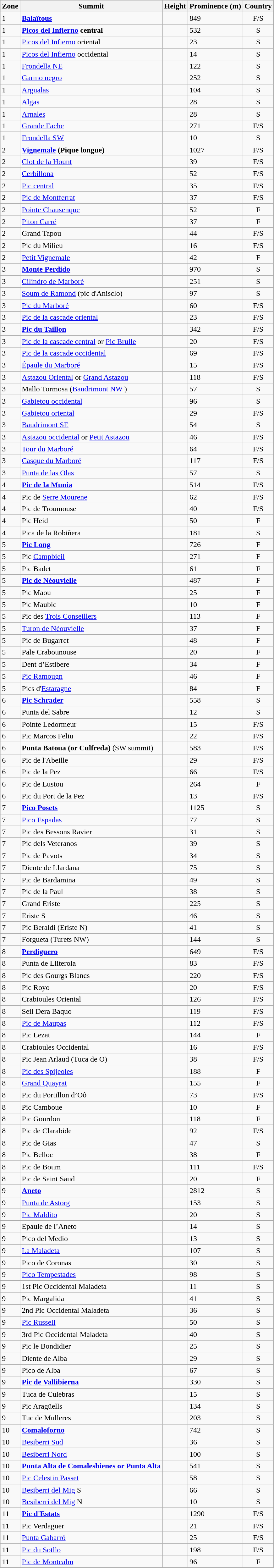<table class="wikitable sortable">
<tr>
<th>Zone</th>
<th>Summit</th>
<th>Height</th>
<th>Prominence (m)</th>
<th>Country</th>
</tr>
<tr>
<td>1</td>
<td><strong><a href='#'>Balaïtous</a></strong></td>
<td></td>
<td>849</td>
<td align=center>F/S</td>
</tr>
<tr ---->
<td>1</td>
<td><strong><a href='#'>Picos del Infierno</a> central</strong></td>
<td></td>
<td>532</td>
<td align=center>S</td>
</tr>
<tr ---->
<td>1</td>
<td><a href='#'>Picos del Infierno</a> oriental</td>
<td></td>
<td>23</td>
<td align=center>S</td>
</tr>
<tr ---->
<td>1</td>
<td><a href='#'>Picos del Infierno</a> occidental</td>
<td></td>
<td>14</td>
<td align=center>S</td>
</tr>
<tr ---->
<td>1</td>
<td><a href='#'>Frondella NE</a></td>
<td></td>
<td>122</td>
<td align=center>S</td>
</tr>
<tr ---->
<td>1</td>
<td><a href='#'>Garmo negro</a></td>
<td></td>
<td>252</td>
<td align=center>S</td>
</tr>
<tr ---->
<td>1</td>
<td><a href='#'>Argualas</a></td>
<td></td>
<td>104</td>
<td align=center>S</td>
</tr>
<tr ---->
<td>1</td>
<td><a href='#'>Algas</a></td>
<td></td>
<td>28</td>
<td align=center>S</td>
</tr>
<tr ---->
<td>1</td>
<td><a href='#'>Arnales</a></td>
<td></td>
<td>28</td>
<td align=center>S</td>
</tr>
<tr ---->
<td>1</td>
<td><a href='#'>Grande Fache</a></td>
<td></td>
<td>271</td>
<td align=center>F/S</td>
</tr>
<tr ---->
<td>1</td>
<td><a href='#'>Frondella SW</a></td>
<td></td>
<td>10</td>
<td align=center>S</td>
</tr>
<tr ---->
<td>2</td>
<td><strong><a href='#'>Vignemale</a> (Pique longue)</strong></td>
<td></td>
<td>1027</td>
<td align=center>F/S</td>
</tr>
<tr ---->
<td>2</td>
<td><a href='#'>Clot de la Hount</a></td>
<td></td>
<td>39</td>
<td align=center>F/S</td>
</tr>
<tr ---->
<td>2</td>
<td><a href='#'>Cerbillona</a></td>
<td></td>
<td>52</td>
<td align=center>F/S</td>
</tr>
<tr ---->
<td>2</td>
<td><a href='#'>Pic central</a></td>
<td></td>
<td>35</td>
<td align=center>F/S</td>
</tr>
<tr ---->
<td>2</td>
<td><a href='#'>Pic de Montferrat</a></td>
<td></td>
<td>37</td>
<td align=center>F/S</td>
</tr>
<tr ---->
<td>2</td>
<td><a href='#'>Pointe Chausenque</a></td>
<td></td>
<td>52</td>
<td align=center>F</td>
</tr>
<tr ---->
<td>2</td>
<td><a href='#'>Piton Carré</a></td>
<td></td>
<td>37</td>
<td align=center>F</td>
</tr>
<tr ---->
<td>2</td>
<td>Grand Tapou</td>
<td></td>
<td>44</td>
<td align=center>F/S</td>
</tr>
<tr ---->
<td>2</td>
<td>Pic du Milieu</td>
<td></td>
<td>16</td>
<td align=center>F/S</td>
</tr>
<tr ---->
<td>2</td>
<td><a href='#'>Petit Vignemale</a></td>
<td></td>
<td>42</td>
<td align=center>F</td>
</tr>
<tr ---->
<td>3</td>
<td><strong><a href='#'>Monte Perdido</a></strong></td>
<td></td>
<td>970</td>
<td align=center>S</td>
</tr>
<tr ---->
<td>3</td>
<td><a href='#'>Cilindro de Marboré</a></td>
<td></td>
<td>251</td>
<td align=center>S</td>
</tr>
<tr ---->
<td>3</td>
<td><a href='#'>Soum de Ramond</a> (pic d'Anisclo)</td>
<td></td>
<td>97</td>
<td align=center>S</td>
</tr>
<tr ---->
<td>3</td>
<td><a href='#'>Pic du Marboré</a></td>
<td></td>
<td>60</td>
<td align=center>F/S</td>
</tr>
<tr ---->
<td>3</td>
<td><a href='#'>Pic de la cascade oriental</a></td>
<td></td>
<td>23</td>
<td align=center>F/S</td>
</tr>
<tr ---->
<td>3</td>
<td><strong><a href='#'>Pic du Taillon</a></strong></td>
<td></td>
<td>342</td>
<td align=center>F/S</td>
</tr>
<tr ---->
<td>3</td>
<td><a href='#'>Pic de la cascade central</a> or <a href='#'>Pic Brulle</a></td>
<td></td>
<td>20</td>
<td align=center>F/S</td>
</tr>
<tr ---->
<td>3</td>
<td><a href='#'>Pic de la cascade occidental</a></td>
<td></td>
<td>69</td>
<td align=center>F/S</td>
</tr>
<tr ---->
<td>3</td>
<td><a href='#'>Épaule du Marboré</a></td>
<td></td>
<td>15</td>
<td align=center>F/S</td>
</tr>
<tr ---->
<td>3</td>
<td><a href='#'>Astazou Oriental</a> or <a href='#'>Grand Astazou</a></td>
<td></td>
<td>118</td>
<td align=center>F/S</td>
</tr>
<tr ---->
<td>3</td>
<td>Mallo Tormosa (<a href='#'>Baudrimont NW</a> )</td>
<td></td>
<td>57</td>
<td align=center>S</td>
</tr>
<tr ---->
<td>3</td>
<td><a href='#'>Gabietou occidental</a></td>
<td></td>
<td>96</td>
<td align=center>S</td>
</tr>
<tr ---->
<td>3</td>
<td><a href='#'>Gabietou oriental</a></td>
<td></td>
<td>29</td>
<td align=center>F/S</td>
</tr>
<tr ---->
<td>3</td>
<td><a href='#'>Baudrimont SE</a></td>
<td></td>
<td>54</td>
<td align=center>S</td>
</tr>
<tr ---->
<td>3</td>
<td><a href='#'>Astazou occidental</a> or <a href='#'>Petit Astazou</a></td>
<td></td>
<td>46</td>
<td align=center>F/S</td>
</tr>
<tr ---->
<td>3</td>
<td><a href='#'>Tour du Marboré</a></td>
<td></td>
<td>64</td>
<td align=center>F/S</td>
</tr>
<tr ---->
<td>3</td>
<td><a href='#'>Casque du Marboré</a></td>
<td></td>
<td>117</td>
<td align=center>F/S</td>
</tr>
<tr ---->
<td>3</td>
<td><a href='#'>Punta de las Olas</a></td>
<td></td>
<td>57</td>
<td align=center>S</td>
</tr>
<tr ---->
<td>4</td>
<td><strong><a href='#'>Pic de la Munia</a></strong></td>
<td></td>
<td>514</td>
<td align=center>F/S</td>
</tr>
<tr ---->
<td>4</td>
<td>Pic de <a href='#'>Serre Mourene</a></td>
<td></td>
<td>62</td>
<td align=center>F/S</td>
</tr>
<tr ---->
<td>4</td>
<td>Pic de Troumouse</td>
<td></td>
<td>40</td>
<td align=center>F/S</td>
</tr>
<tr ---->
<td>4</td>
<td>Pic Heid</td>
<td></td>
<td>50</td>
<td align=center>F</td>
</tr>
<tr ---->
<td>4</td>
<td>Pica de la Robiñera</td>
<td></td>
<td>181</td>
<td align=center>S</td>
</tr>
<tr ---->
<td>5</td>
<td><strong><a href='#'>Pic Long</a></strong></td>
<td></td>
<td>726</td>
<td align=center>F</td>
</tr>
<tr ---->
<td>5</td>
<td>Pic <a href='#'>Campbieil</a></td>
<td></td>
<td>271</td>
<td align=center>F</td>
</tr>
<tr ---->
<td>5</td>
<td>Pic Badet</td>
<td></td>
<td>61</td>
<td align=center>F</td>
</tr>
<tr ---->
<td>5</td>
<td><strong><a href='#'>Pic de Néouvielle</a></strong></td>
<td></td>
<td>487</td>
<td align=center>F</td>
</tr>
<tr ---->
<td>5</td>
<td>Pic Maou</td>
<td></td>
<td>25</td>
<td align=center>F</td>
</tr>
<tr ---->
<td>5</td>
<td>Pic Maubic</td>
<td></td>
<td>10</td>
<td align=center>F</td>
</tr>
<tr ---->
<td>5</td>
<td>Pic des <a href='#'>Trois Conseillers</a></td>
<td></td>
<td>113</td>
<td align=center>F</td>
</tr>
<tr ---->
<td>5</td>
<td><a href='#'>Turon de Néouvielle</a></td>
<td></td>
<td>37</td>
<td align=center>F</td>
</tr>
<tr ---->
<td>5</td>
<td>Pic de Bugarret</td>
<td></td>
<td>48</td>
<td align=center>F</td>
</tr>
<tr ---->
<td>5</td>
<td>Pale Crabounouse</td>
<td></td>
<td>20</td>
<td align=center>F</td>
</tr>
<tr ---->
<td>5</td>
<td>Dent d’Estibere</td>
<td></td>
<td>34</td>
<td align=center>F</td>
</tr>
<tr ---->
<td>5</td>
<td><a href='#'>Pic Ramougn</a></td>
<td></td>
<td>46</td>
<td align=center>F</td>
</tr>
<tr ---->
<td>5</td>
<td>Pics d'<a href='#'>Estaragne</a></td>
<td></td>
<td>84</td>
<td align=center>F</td>
</tr>
<tr ---->
<td>6</td>
<td><strong><a href='#'>Pic Schrader</a></strong></td>
<td></td>
<td>558</td>
<td align=center>S</td>
</tr>
<tr ---->
<td>6</td>
<td>Punta del Sabre</td>
<td></td>
<td>12</td>
<td align=center>S</td>
</tr>
<tr ---->
<td>6</td>
<td>Pointe Ledormeur</td>
<td></td>
<td>15</td>
<td align=center>F/S</td>
</tr>
<tr ---->
<td>6</td>
<td>Pic Marcos Feliu</td>
<td></td>
<td>22</td>
<td align=center>F/S</td>
</tr>
<tr ---->
<td>6</td>
<td><strong>Punta Batoua (or Culfreda)</strong> (SW summit)</td>
<td></td>
<td>583</td>
<td align=center>F/S</td>
</tr>
<tr ---->
<td>6</td>
<td>Pic de l'Abeille</td>
<td></td>
<td>29</td>
<td align=center>F/S</td>
</tr>
<tr ---->
<td>6</td>
<td>Pic de la Pez</td>
<td></td>
<td>66</td>
<td align=center>F/S</td>
</tr>
<tr ---->
<td>6</td>
<td>Pic de Lustou</td>
<td></td>
<td>264</td>
<td align=center>F</td>
</tr>
<tr ---->
<td>6</td>
<td>Pic du Port de la Pez</td>
<td></td>
<td>13</td>
<td align=center>F/S</td>
</tr>
<tr ---->
<td>7</td>
<td><strong><a href='#'>Pico Posets</a></strong></td>
<td></td>
<td>1125</td>
<td align=center>S</td>
</tr>
<tr ---->
<td>7</td>
<td><a href='#'>Pico Espadas</a></td>
<td></td>
<td>77</td>
<td align=center>S</td>
</tr>
<tr ---->
<td>7</td>
<td>Pic des Bessons Ravier</td>
<td></td>
<td>31</td>
<td align=center>S</td>
</tr>
<tr ---->
<td>7</td>
<td>Pic dels Veteranos</td>
<td></td>
<td>39</td>
<td align=center>S</td>
</tr>
<tr ---->
<td>7</td>
<td>Pic de Pavots</td>
<td></td>
<td>34</td>
<td align=center>S</td>
</tr>
<tr ---->
<td>7</td>
<td>Diente de Llardana</td>
<td></td>
<td>75</td>
<td align=center>S</td>
</tr>
<tr ---->
<td>7</td>
<td>Pic de Bardamina</td>
<td></td>
<td>49</td>
<td align=center>S</td>
</tr>
<tr ---->
<td>7</td>
<td>Pic de la Paul</td>
<td></td>
<td>38</td>
<td align=center>S</td>
</tr>
<tr ---->
<td>7</td>
<td>Grand Eriste</td>
<td></td>
<td>225</td>
<td align=center>S</td>
</tr>
<tr ---->
<td>7</td>
<td>Eriste S</td>
<td></td>
<td>46</td>
<td align=center>S</td>
</tr>
<tr ---->
<td>7</td>
<td>Pic Beraldi (Eriste N)</td>
<td></td>
<td>41</td>
<td align=center>S</td>
</tr>
<tr ---->
<td>7</td>
<td>Forgueta (Turets NW)</td>
<td></td>
<td>144</td>
<td align=center>S</td>
</tr>
<tr ---->
<td>8</td>
<td><strong><a href='#'>Perdiguero</a></strong></td>
<td></td>
<td>649</td>
<td align=center>F/S</td>
</tr>
<tr ---->
<td>8</td>
<td>Punta de Lliterola</td>
<td></td>
<td>83</td>
<td align=center>F/S</td>
</tr>
<tr ---->
<td>8</td>
<td>Pic des Gourgs Blancs</td>
<td></td>
<td>220</td>
<td align=center>F/S</td>
</tr>
<tr ---->
<td>8</td>
<td>Pic Royo</td>
<td></td>
<td>20</td>
<td align=center>F/S</td>
</tr>
<tr ---->
<td>8</td>
<td>Crabioules Oriental</td>
<td></td>
<td>126</td>
<td align=center>F/S</td>
</tr>
<tr ---->
<td>8</td>
<td>Seil Dera Baquo</td>
<td></td>
<td>119</td>
<td align=center>F/S</td>
</tr>
<tr ---->
<td>8</td>
<td><a href='#'>Pic de Maupas</a></td>
<td></td>
<td>112</td>
<td align=center>F/S</td>
</tr>
<tr ---->
<td>8</td>
<td>Pic Lezat</td>
<td></td>
<td>144</td>
<td align=center>F</td>
</tr>
<tr ---->
<td>8</td>
<td>Crabioules Occidental</td>
<td></td>
<td>16</td>
<td align=center>F/S</td>
</tr>
<tr ---->
<td>8</td>
<td>Pic Jean Arlaud (Tuca de O)</td>
<td></td>
<td>38</td>
<td align=center>F/S</td>
</tr>
<tr ---->
<td>8</td>
<td><a href='#'>Pic des Spijeoles</a></td>
<td></td>
<td>188</td>
<td align=center>F</td>
</tr>
<tr ---->
<td>8</td>
<td><a href='#'>Grand Quayrat</a></td>
<td></td>
<td>155</td>
<td align=center>F</td>
</tr>
<tr ---->
<td>8</td>
<td>Pic du Portillon d’Oô</td>
<td></td>
<td>73</td>
<td align=center>F/S</td>
</tr>
<tr ---->
<td>8</td>
<td>Pic Camboue</td>
<td></td>
<td>10</td>
<td align=center>F</td>
</tr>
<tr ---->
<td>8</td>
<td>Pic Gourdon</td>
<td></td>
<td>118</td>
<td align=center>F</td>
</tr>
<tr ---->
<td>8</td>
<td>Pic de Clarabide</td>
<td></td>
<td>92</td>
<td align=center>F/S</td>
</tr>
<tr ---->
<td>8</td>
<td>Pic de Gias</td>
<td></td>
<td>47</td>
<td align=center>S</td>
</tr>
<tr ---->
<td>8</td>
<td>Pic Belloc</td>
<td></td>
<td>38</td>
<td align=center>F</td>
</tr>
<tr ---->
<td>8</td>
<td>Pic de Boum</td>
<td></td>
<td>111</td>
<td align=center>F/S</td>
</tr>
<tr ---->
<td>8</td>
<td>Pic de Saint Saud</td>
<td></td>
<td>20</td>
<td align=center>F</td>
</tr>
<tr ---->
<td>9</td>
<td><strong><a href='#'>Aneto</a></strong></td>
<td></td>
<td>2812</td>
<td align=center>S</td>
</tr>
<tr ---->
<td>9</td>
<td><a href='#'>Punta de Astorg</a></td>
<td></td>
<td>153</td>
<td align=center>S</td>
</tr>
<tr ---->
<td>9</td>
<td><a href='#'>Pic Maldito</a></td>
<td></td>
<td>20</td>
<td align=center>S</td>
</tr>
<tr ---->
<td>9</td>
<td>Epaule de l’Aneto</td>
<td></td>
<td>14</td>
<td align=center>S</td>
</tr>
<tr ---->
<td>9</td>
<td>Pico del Medio</td>
<td></td>
<td>13</td>
<td align=center>S</td>
</tr>
<tr ---->
<td>9</td>
<td><a href='#'>La Maladeta</a></td>
<td></td>
<td>107</td>
<td align=center>S</td>
</tr>
<tr ---->
<td>9</td>
<td>Pico de Coronas</td>
<td></td>
<td>30</td>
<td align=center>S</td>
</tr>
<tr ---->
<td>9</td>
<td><a href='#'>Pico Tempestades</a></td>
<td></td>
<td>98</td>
<td align=center>S</td>
</tr>
<tr ---->
<td>9</td>
<td>1st Pic Occidental Maladeta</td>
<td></td>
<td>11</td>
<td align=center>S</td>
</tr>
<tr ---->
<td>9</td>
<td>Pic Margalida</td>
<td></td>
<td>41</td>
<td align=center>S</td>
</tr>
<tr ---->
<td>9</td>
<td>2nd Pic Occidental Maladeta</td>
<td></td>
<td>36</td>
<td align=center>S</td>
</tr>
<tr ---->
<td>9</td>
<td><a href='#'>Pic Russell</a></td>
<td></td>
<td>50</td>
<td align=center>S</td>
</tr>
<tr ---->
<td>9</td>
<td>3rd Pic Occidental Maladeta</td>
<td></td>
<td>40</td>
<td align=center>S</td>
</tr>
<tr ---->
<td>9</td>
<td>Pic le Bondidier</td>
<td></td>
<td>25</td>
<td align=center>S</td>
</tr>
<tr ---->
<td>9</td>
<td>Diente de Alba</td>
<td></td>
<td>29</td>
<td align=center>S</td>
</tr>
<tr ---->
<td>9</td>
<td>Pico de Alba</td>
<td></td>
<td>67</td>
<td align=center>S</td>
</tr>
<tr ---->
<td>9</td>
<td><strong><a href='#'>Pic de Vallibierna</a></strong></td>
<td></td>
<td>330</td>
<td align=center>S</td>
</tr>
<tr ---->
<td>9</td>
<td>Tuca de Culebras</td>
<td></td>
<td>15</td>
<td align=center>S</td>
</tr>
<tr ---->
<td>9</td>
<td>Pic Aragüells</td>
<td></td>
<td>134</td>
<td align=center>S</td>
</tr>
<tr ---->
<td>9</td>
<td>Tuc de Mulleres</td>
<td></td>
<td>203</td>
<td align=center>S</td>
</tr>
<tr ---->
<td>10</td>
<td><strong><a href='#'>Comaloforno</a></strong></td>
<td></td>
<td>742</td>
<td align=center>S</td>
</tr>
<tr ---->
<td>10</td>
<td><a href='#'>Besiberri Sud</a></td>
<td></td>
<td>36</td>
<td align=center>S</td>
</tr>
<tr ---->
<td>10</td>
<td><a href='#'>Besiberri Nord</a></td>
<td></td>
<td>100</td>
<td align=center>S</td>
</tr>
<tr ---->
<td>10</td>
<td><strong><a href='#'>Punta Alta de Comalesbienes or Punta Alta</a></strong></td>
<td></td>
<td>541</td>
<td align=center>S</td>
</tr>
<tr ---->
<td>10</td>
<td><a href='#'>Pic Celestin Passet</a></td>
<td></td>
<td>58</td>
<td align=center>S</td>
</tr>
<tr ---->
<td>10</td>
<td><a href='#'>Besiberri del Mig</a> S</td>
<td></td>
<td>66</td>
<td align=center>S</td>
</tr>
<tr ---->
<td>10</td>
<td><a href='#'>Besiberri del Mig</a> N</td>
<td></td>
<td>10</td>
<td align=center>S</td>
</tr>
<tr ---->
<td>11</td>
<td><strong><a href='#'>Pic d'Estats</a></strong></td>
<td></td>
<td>1290</td>
<td align=center>F/S</td>
</tr>
<tr ---->
<td>11</td>
<td>Pic Verdaguer</td>
<td></td>
<td>21</td>
<td align=center>F/S</td>
</tr>
<tr ---->
<td>11</td>
<td><a href='#'>Punta Gabarró</a></td>
<td></td>
<td>25</td>
<td align=center>F/S</td>
</tr>
<tr ---->
<td>11</td>
<td><a href='#'>Pic du Sotllo</a></td>
<td></td>
<td>198</td>
<td align=center>F/S</td>
</tr>
<tr ---->
<td>11</td>
<td><a href='#'>Pic de Montcalm</a></td>
<td></td>
<td>96</td>
<td align=center>F</td>
</tr>
<tr ---->
</tr>
</table>
